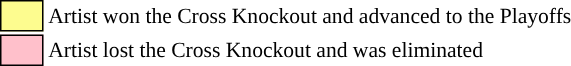<table class="toccolours" style="font-size: 90%; white-space: nowrap;”">
<tr>
<td style="background:#fdfc8f; border:1px solid black;">       </td>
<td>Artist won the Cross Knockout and advanced to the Playoffs</td>
</tr>
<tr>
<td style="background:pink; border:1px solid black;">       </td>
<td>Artist lost the Cross Knockout and was eliminated</td>
</tr>
<tr>
</tr>
</table>
